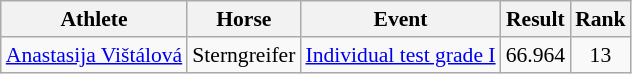<table class=wikitable style="font-size:90%">
<tr>
<th>Athlete</th>
<th>Horse</th>
<th>Event</th>
<th>Result</th>
<th>Rank</th>
</tr>
<tr align=center>
<td align=left><a href='#'>Anastasija Vištálová</a></td>
<td align=left>Sterngreifer</td>
<td align=left><a href='#'>Individual test grade I</a></td>
<td>66.964</td>
<td>13</td>
</tr>
</table>
